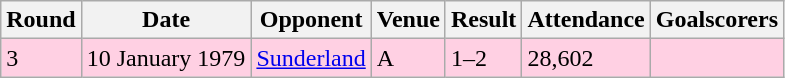<table class="wikitable">
<tr>
<th>Round</th>
<th>Date</th>
<th>Opponent</th>
<th>Venue</th>
<th>Result</th>
<th>Attendance</th>
<th>Goalscorers</th>
</tr>
<tr style="background-color: #ffd0e3;">
<td>3</td>
<td>10 January 1979</td>
<td><a href='#'>Sunderland</a></td>
<td>A</td>
<td>1–2</td>
<td>28,602</td>
<td></td>
</tr>
</table>
